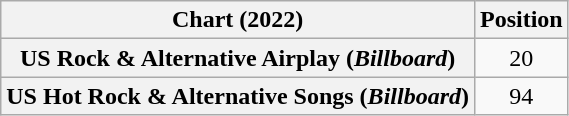<table class="wikitable sortable plainrowheaders" style="text-align:center">
<tr>
<th scope="col">Chart (2022)</th>
<th scope="col">Position</th>
</tr>
<tr>
<th scope="row">US Rock & Alternative Airplay (<em>Billboard</em>)</th>
<td>20</td>
</tr>
<tr>
<th scope="row">US Hot Rock & Alternative Songs (<em>Billboard</em>)</th>
<td>94</td>
</tr>
</table>
